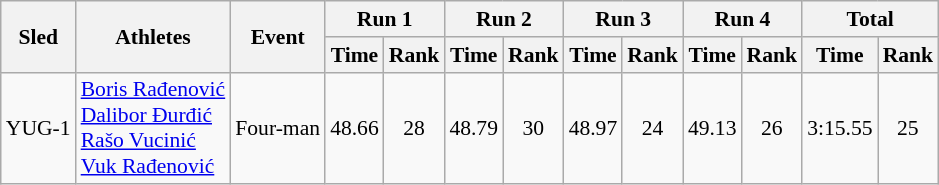<table class="wikitable"  border="1" style="font-size:90%">
<tr>
<th rowspan="2">Sled</th>
<th rowspan="2">Athletes</th>
<th rowspan="2">Event</th>
<th colspan="2">Run 1</th>
<th colspan="2">Run 2</th>
<th colspan="2">Run 3</th>
<th colspan="2">Run 4</th>
<th colspan="2">Total</th>
</tr>
<tr>
<th>Time</th>
<th>Rank</th>
<th>Time</th>
<th>Rank</th>
<th>Time</th>
<th>Rank</th>
<th>Time</th>
<th>Rank</th>
<th>Time</th>
<th>Rank</th>
</tr>
<tr>
<td align="center">YUG-1</td>
<td><a href='#'>Boris Rađenović</a><br><a href='#'>Dalibor Ðurđić</a><br><a href='#'>Rašo Vucinić</a><br><a href='#'>Vuk Rađenović</a></td>
<td>Four-man</td>
<td align="center">48.66</td>
<td align="center">28</td>
<td align="center">48.79</td>
<td align="center">30</td>
<td align="center">48.97</td>
<td align="center">24</td>
<td align="center">49.13</td>
<td align="center">26</td>
<td align="center">3:15.55</td>
<td align="center">25</td>
</tr>
</table>
